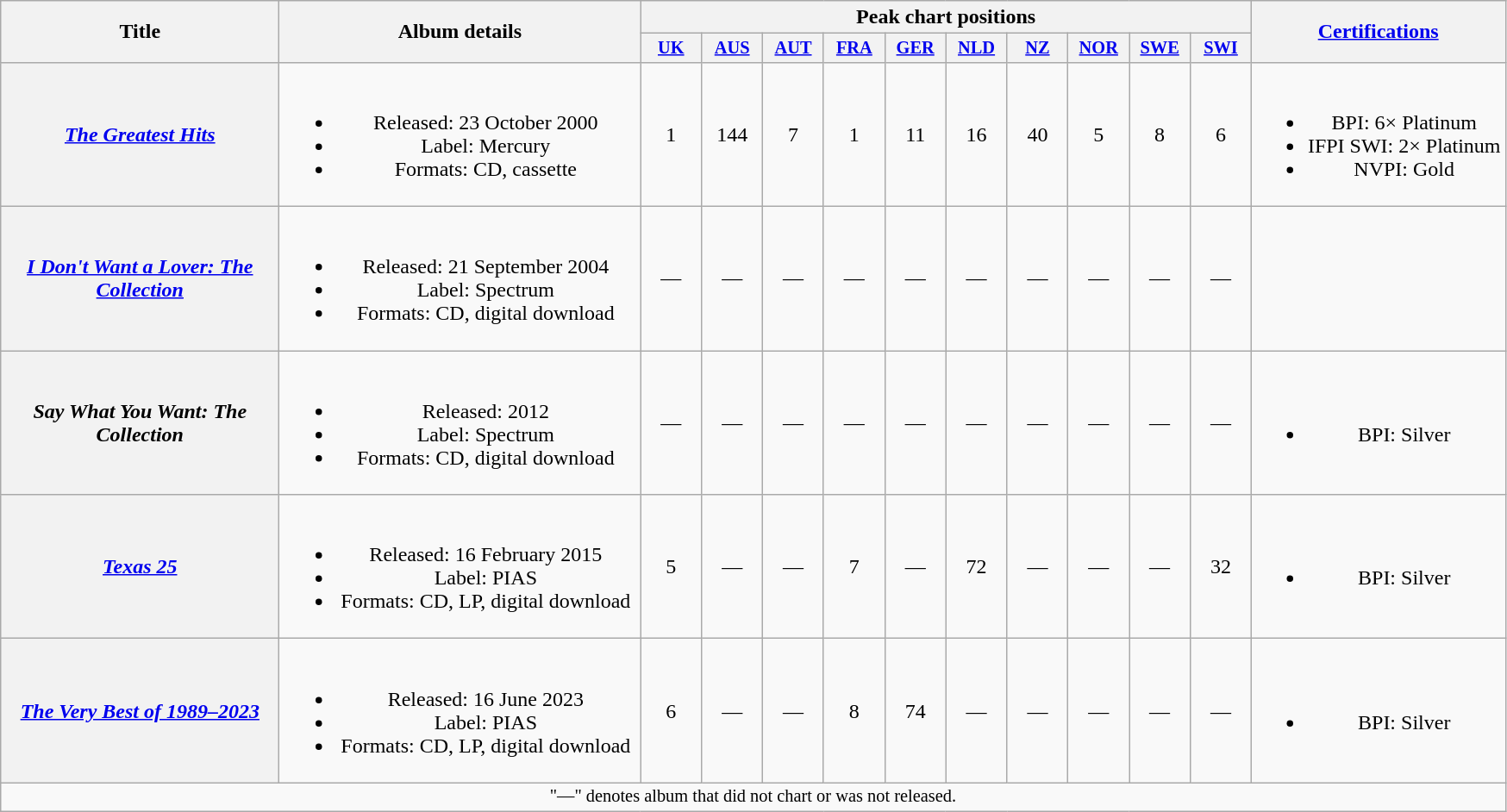<table class="wikitable plainrowheaders" style="text-align:center;">
<tr>
<th scope="col" rowspan="2" style="width:13em;">Title</th>
<th scope="col" rowspan="2" style="width:17em;">Album details</th>
<th scope="col" colspan="10">Peak chart positions</th>
<th scope="col" rowspan="2"><a href='#'>Certifications</a></th>
</tr>
<tr>
<th scope="col" style="width:3em;font-size:85%;"><a href='#'>UK</a><br></th>
<th scope="col" style="width:3em;font-size:85%;"><a href='#'>AUS</a><br></th>
<th scope="col" style="width:3em;font-size:85%;"><a href='#'>AUT</a><br></th>
<th scope="col" style="width:3em;font-size:85%;"><a href='#'>FRA</a><br></th>
<th scope="col" style="width:3em;font-size:85%;"><a href='#'>GER</a><br></th>
<th scope="col" style="width:3em;font-size:85%;"><a href='#'>NLD</a><br></th>
<th scope="col" style="width:3em;font-size:85%;"><a href='#'>NZ</a><br></th>
<th scope="col" style="width:3em;font-size:85%;"><a href='#'>NOR</a><br></th>
<th scope="col" style="width:3em;font-size:85%;"><a href='#'>SWE</a><br></th>
<th scope="col" style="width:3em;font-size:85%;"><a href='#'>SWI</a><br></th>
</tr>
<tr>
<th scope="row"><em><a href='#'>The Greatest Hits</a></em></th>
<td><br><ul><li>Released: 23 October 2000</li><li>Label: Mercury</li><li>Formats: CD, cassette</li></ul></td>
<td>1</td>
<td>144</td>
<td>7</td>
<td>1</td>
<td>11</td>
<td>16</td>
<td>40</td>
<td>5</td>
<td>8</td>
<td>6</td>
<td><br><ul><li>BPI: 6× Platinum</li><li>IFPI SWI: 2× Platinum</li><li>NVPI: Gold</li></ul></td>
</tr>
<tr>
<th scope="row"><em><a href='#'>I Don't Want a Lover: The Collection</a></em></th>
<td><br><ul><li>Released: 21 September 2004</li><li>Label: Spectrum</li><li>Formats: CD, digital download</li></ul></td>
<td>—</td>
<td>—</td>
<td>—</td>
<td>—</td>
<td>—</td>
<td>—</td>
<td>—</td>
<td>—</td>
<td>—</td>
<td>—</td>
<td></td>
</tr>
<tr>
<th scope="row"><em>Say What You Want: The Collection</em></th>
<td><br><ul><li>Released: 2012</li><li>Label: Spectrum</li><li>Formats: CD, digital download</li></ul></td>
<td>—</td>
<td>—</td>
<td>—</td>
<td>—</td>
<td>—</td>
<td>—</td>
<td>—</td>
<td>—</td>
<td>—</td>
<td>—</td>
<td><br><ul><li>BPI: Silver</li></ul></td>
</tr>
<tr>
<th scope="row"><em><a href='#'>Texas 25</a></em></th>
<td><br><ul><li>Released: 16 February 2015</li><li>Label: PIAS</li><li>Formats: CD, LP, digital download</li></ul></td>
<td>5</td>
<td>—</td>
<td>—</td>
<td>7</td>
<td>—</td>
<td>72</td>
<td>—</td>
<td>—</td>
<td>—</td>
<td>32</td>
<td><br><ul><li>BPI: Silver</li></ul></td>
</tr>
<tr>
<th scope="row"><em><a href='#'>The Very Best of 1989–2023</a></em></th>
<td><br><ul><li>Released: 16 June 2023</li><li>Label: PIAS</li><li>Formats: CD, LP, digital download</li></ul></td>
<td>6</td>
<td>—</td>
<td>—</td>
<td>8<br></td>
<td>74</td>
<td>—</td>
<td>—</td>
<td>—</td>
<td>—</td>
<td>—</td>
<td><br><ul><li>BPI: Silver</li></ul></td>
</tr>
<tr>
<td colspan="15" style="font-size:85%">"—" denotes album that did not chart or was not released.</td>
</tr>
</table>
